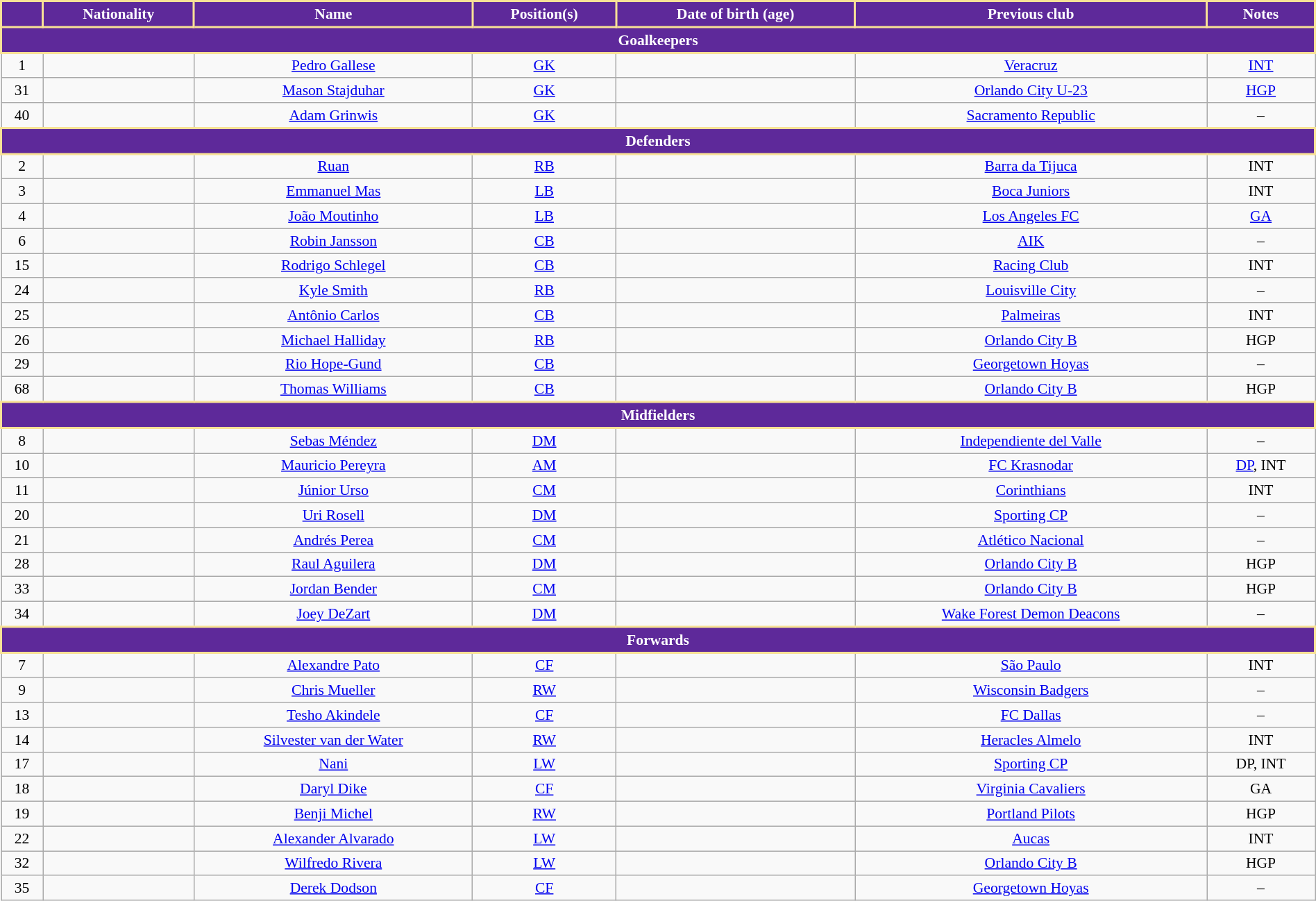<table class="wikitable" style="text-align:center; font-size:90%; width:100%;">
<tr>
<th style="background:#5E299A; color:white; border:2px solid #F8E196; text-align:center;"></th>
<th style="background:#5E299A; color:white; border:2px solid #F8E196; text-align:center;">Nationality</th>
<th style="background:#5E299A; color:white; border:2px solid #F8E196; text-align:center;">Name</th>
<th style="background:#5E299A; color:white; border:2px solid #F8E196; text-align:center;">Position(s)</th>
<th style="background:#5E299A; color:white; border:2px solid #F8E196; text-align:center;">Date of birth (age)</th>
<th style="background:#5E299A; color:white; border:2px solid #F8E196; text-align:center;">Previous club</th>
<th style="background:#5E299A; color:white; border:2px solid #F8E196; text-align:center;">Notes</th>
</tr>
<tr>
<th colspan="7" style="text-align:center; background:#5E299A; color:white; border:2px solid #F8E196;">Goalkeepers</th>
</tr>
<tr>
<td>1</td>
<td></td>
<td><a href='#'>Pedro Gallese</a></td>
<td><a href='#'>GK</a></td>
<td></td>
<td> <a href='#'>Veracruz</a></td>
<td><a href='#'>INT</a></td>
</tr>
<tr>
<td>31</td>
<td></td>
<td><a href='#'>Mason Stajduhar</a></td>
<td><a href='#'>GK</a></td>
<td></td>
<td> <a href='#'>Orlando City U-23</a></td>
<td><a href='#'>HGP</a></td>
</tr>
<tr>
<td>40</td>
<td></td>
<td><a href='#'>Adam Grinwis</a></td>
<td><a href='#'>GK</a></td>
<td></td>
<td> <a href='#'>Sacramento Republic</a></td>
<td>–</td>
</tr>
<tr>
<th colspan="7" style="text-align:center; background:#5E299A; color:white; border:2px solid #F8E196;">Defenders</th>
</tr>
<tr>
<td>2</td>
<td></td>
<td><a href='#'>Ruan</a></td>
<td><a href='#'>RB</a></td>
<td></td>
<td> <a href='#'>Barra da Tijuca</a></td>
<td>INT</td>
</tr>
<tr>
<td>3</td>
<td></td>
<td><a href='#'>Emmanuel Mas</a></td>
<td><a href='#'>LB</a></td>
<td></td>
<td> <a href='#'>Boca Juniors</a></td>
<td>INT</td>
</tr>
<tr>
<td>4</td>
<td></td>
<td><a href='#'>João Moutinho</a></td>
<td><a href='#'>LB</a></td>
<td></td>
<td> <a href='#'>Los Angeles FC</a></td>
<td><a href='#'>GA</a></td>
</tr>
<tr>
<td>6</td>
<td></td>
<td><a href='#'>Robin Jansson</a></td>
<td><a href='#'>CB</a></td>
<td></td>
<td> <a href='#'>AIK</a></td>
<td>–</td>
</tr>
<tr>
<td>15</td>
<td></td>
<td><a href='#'>Rodrigo Schlegel</a></td>
<td><a href='#'>CB</a></td>
<td></td>
<td> <a href='#'>Racing Club</a></td>
<td>INT</td>
</tr>
<tr>
<td>24</td>
<td></td>
<td><a href='#'>Kyle Smith</a></td>
<td><a href='#'>RB</a></td>
<td></td>
<td> <a href='#'>Louisville City</a></td>
<td>–</td>
</tr>
<tr>
<td>25</td>
<td></td>
<td><a href='#'>Antônio Carlos</a></td>
<td><a href='#'>CB</a></td>
<td></td>
<td> <a href='#'>Palmeiras</a></td>
<td>INT</td>
</tr>
<tr>
<td>26</td>
<td></td>
<td><a href='#'>Michael Halliday</a></td>
<td><a href='#'>RB</a></td>
<td></td>
<td> <a href='#'>Orlando City B</a></td>
<td>HGP</td>
</tr>
<tr>
<td>29</td>
<td></td>
<td><a href='#'>Rio Hope-Gund</a></td>
<td><a href='#'>CB</a></td>
<td></td>
<td> <a href='#'>Georgetown Hoyas</a></td>
<td>–</td>
</tr>
<tr>
<td>68</td>
<td></td>
<td><a href='#'>Thomas Williams</a></td>
<td><a href='#'>CB</a></td>
<td></td>
<td> <a href='#'>Orlando City B</a></td>
<td>HGP</td>
</tr>
<tr>
<th colspan="7" style="text-align:center; background:#5E299A; color:white; border:2px solid #F8E196;">Midfielders</th>
</tr>
<tr>
<td>8</td>
<td></td>
<td><a href='#'>Sebas Méndez</a></td>
<td><a href='#'>DM</a></td>
<td></td>
<td> <a href='#'>Independiente del Valle</a></td>
<td>–</td>
</tr>
<tr>
<td>10</td>
<td></td>
<td><a href='#'>Mauricio Pereyra</a></td>
<td><a href='#'>AM</a></td>
<td></td>
<td> <a href='#'>FC Krasnodar</a></td>
<td><a href='#'>DP</a>, INT</td>
</tr>
<tr>
<td>11</td>
<td></td>
<td><a href='#'>Júnior Urso</a></td>
<td><a href='#'>CM</a></td>
<td></td>
<td> <a href='#'>Corinthians</a></td>
<td>INT</td>
</tr>
<tr>
<td>20</td>
<td></td>
<td><a href='#'>Uri Rosell</a></td>
<td><a href='#'>DM</a></td>
<td></td>
<td> <a href='#'>Sporting CP</a></td>
<td>–</td>
</tr>
<tr>
<td>21</td>
<td></td>
<td><a href='#'>Andrés Perea</a></td>
<td><a href='#'>CM</a></td>
<td></td>
<td> <a href='#'>Atlético Nacional</a></td>
<td>–</td>
</tr>
<tr>
<td>28</td>
<td></td>
<td><a href='#'>Raul Aguilera</a></td>
<td><a href='#'>DM</a></td>
<td></td>
<td> <a href='#'>Orlando City B</a></td>
<td>HGP<br></td>
</tr>
<tr>
<td>33</td>
<td></td>
<td><a href='#'>Jordan Bender</a></td>
<td><a href='#'>CM</a></td>
<td></td>
<td> <a href='#'>Orlando City B</a></td>
<td>HGP</td>
</tr>
<tr>
<td>34</td>
<td></td>
<td><a href='#'>Joey DeZart</a></td>
<td><a href='#'>DM</a></td>
<td></td>
<td> <a href='#'>Wake Forest Demon Deacons</a></td>
<td>–</td>
</tr>
<tr>
<th colspan="7" style="text-align:center; background:#5E299A; color:white; border:2px solid #F8E196;">Forwards</th>
</tr>
<tr>
<td>7</td>
<td></td>
<td><a href='#'>Alexandre Pato</a></td>
<td><a href='#'>CF</a></td>
<td></td>
<td> <a href='#'>São Paulo</a></td>
<td>INT</td>
</tr>
<tr>
<td>9</td>
<td></td>
<td><a href='#'>Chris Mueller</a></td>
<td><a href='#'>RW</a></td>
<td></td>
<td> <a href='#'>Wisconsin Badgers</a></td>
<td>–</td>
</tr>
<tr>
<td>13</td>
<td></td>
<td><a href='#'>Tesho Akindele</a></td>
<td><a href='#'>CF</a></td>
<td></td>
<td> <a href='#'>FC Dallas</a></td>
<td>–</td>
</tr>
<tr>
<td>14</td>
<td></td>
<td><a href='#'>Silvester van der Water</a></td>
<td><a href='#'>RW</a></td>
<td></td>
<td> <a href='#'>Heracles Almelo</a></td>
<td>INT</td>
</tr>
<tr>
<td>17</td>
<td></td>
<td><a href='#'>Nani</a></td>
<td><a href='#'>LW</a></td>
<td></td>
<td> <a href='#'>Sporting CP</a></td>
<td>DP, INT</td>
</tr>
<tr>
<td>18</td>
<td></td>
<td><a href='#'>Daryl Dike</a></td>
<td><a href='#'>CF</a></td>
<td></td>
<td> <a href='#'>Virginia Cavaliers</a></td>
<td>GA</td>
</tr>
<tr>
<td>19</td>
<td></td>
<td><a href='#'>Benji Michel</a></td>
<td><a href='#'>RW</a></td>
<td></td>
<td> <a href='#'>Portland Pilots</a></td>
<td>HGP</td>
</tr>
<tr>
<td>22</td>
<td></td>
<td><a href='#'>Alexander Alvarado</a></td>
<td><a href='#'>LW</a></td>
<td></td>
<td> <a href='#'>Aucas</a></td>
<td>INT</td>
</tr>
<tr>
<td>32</td>
<td></td>
<td><a href='#'>Wilfredo Rivera</a></td>
<td><a href='#'>LW</a></td>
<td></td>
<td> <a href='#'>Orlando City B</a></td>
<td>HGP</td>
</tr>
<tr>
<td>35</td>
<td></td>
<td><a href='#'>Derek Dodson</a></td>
<td><a href='#'>CF</a></td>
<td></td>
<td> <a href='#'>Georgetown Hoyas</a></td>
<td>–<br></td>
</tr>
</table>
